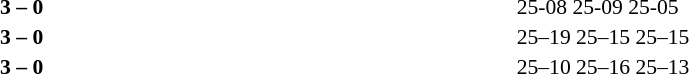<table width=100% cellspacing=1>
<tr>
<th width=20%></th>
<th width=12%></th>
<th width=20%></th>
<th width=33%></th>
<td></td>
</tr>
<tr style=font-size:90%>
<td align=right><strong></strong></td>
<td align=center><strong>3 – 0</strong></td>
<td></td>
<td>25-08 25-09 25-05</td>
<td></td>
</tr>
<tr style=font-size:90%>
<td align=right><strong></strong></td>
<td align=center><strong>3 – 0</strong></td>
<td></td>
<td>25–19 25–15 25–15</td>
<td></td>
</tr>
<tr style=font-size:90%>
<td align=right><strong></strong></td>
<td align=center><strong>3 – 0</strong></td>
<td></td>
<td>25–10 25–16 25–13</td>
</tr>
</table>
